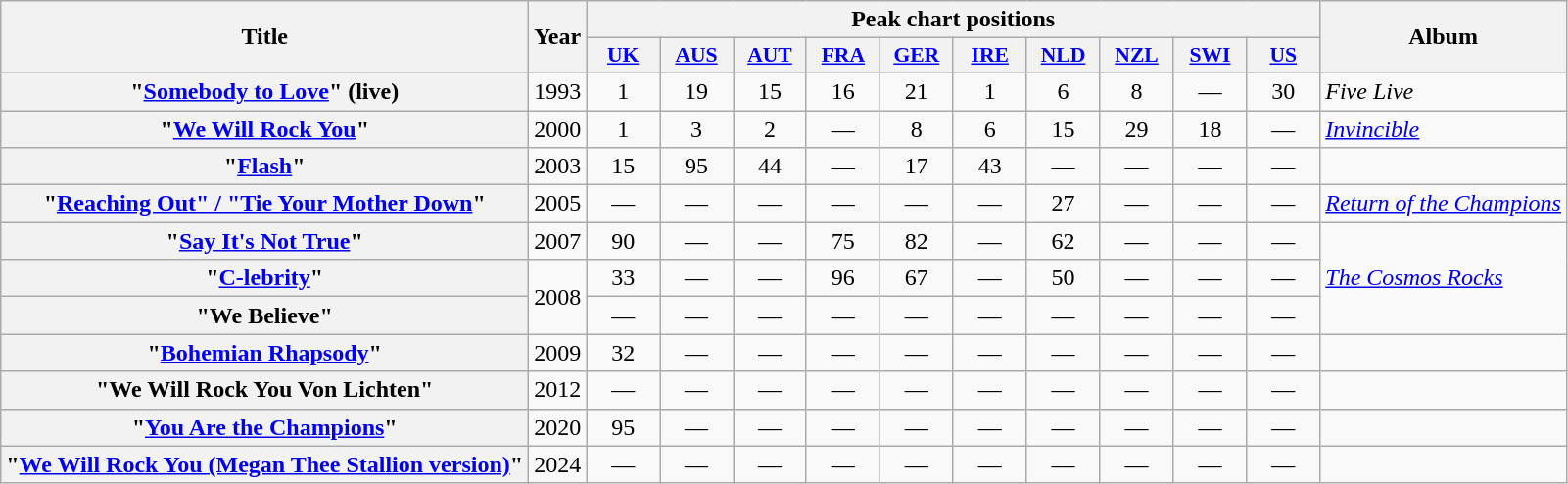<table class="wikitable plainrowheaders" style=text-align:center;>
<tr>
<th scope="col" rowspan="2">Title</th>
<th scope="col" rowspan="2">Year</th>
<th scope="col" colspan="10">Peak chart positions</th>
<th scope="col" rowspan="2">Album</th>
</tr>
<tr>
<th scope="col" style="width:3em;font-size:90%"><a href='#'>UK</a><br></th>
<th scope="col" style="width:3em;font-size:90%"><a href='#'>AUS</a><br></th>
<th scope="col" style="width:3em;font-size:90%"><a href='#'>AUT</a><br></th>
<th scope="col" style="width:3em;font-size:90%"><a href='#'>FRA</a><br></th>
<th scope="col" style="width:3em;font-size:90%"><a href='#'>GER</a><br></th>
<th scope="col" style="width:3em;font-size:90%"><a href='#'>IRE</a><br></th>
<th scope="col" style="width:3em;font-size:90%"><a href='#'>NLD</a><br></th>
<th scope="col" style="width:3em;font-size:90%"><a href='#'>NZL</a><br></th>
<th scope="col" style="width:3em;font-size:90%"><a href='#'>SWI</a><br></th>
<th scope="col" style="width:3em;font-size:90%"><a href='#'>US</a><br></th>
</tr>
<tr>
<th scope="row">"<a href='#'>Somebody to Love</a>" (live)<br></th>
<td>1993</td>
<td>1</td>
<td>19</td>
<td>15</td>
<td>16</td>
<td>21</td>
<td>1</td>
<td>6</td>
<td>8</td>
<td>—</td>
<td>30</td>
<td style="text-align:left;"><em>Five Live</em><br></td>
</tr>
<tr>
<th scope="row">"<a href='#'>We Will Rock You</a>"<br></th>
<td>2000</td>
<td>1</td>
<td>3</td>
<td>2</td>
<td>—</td>
<td>8</td>
<td>6</td>
<td>15</td>
<td>29</td>
<td>18</td>
<td>—</td>
<td align="left"><em><a href='#'>Invincible</a></em><br></td>
</tr>
<tr>
<th scope="row">"<a href='#'>Flash</a>"<br></th>
<td>2003</td>
<td>15</td>
<td>95</td>
<td>44</td>
<td>—</td>
<td>17</td>
<td>43</td>
<td>—</td>
<td>—</td>
<td>—</td>
<td>—</td>
<td></td>
</tr>
<tr>
<th scope="row">"<a href='#'>Reaching Out" / "Tie Your Mother Down</a>"<br></th>
<td>2005</td>
<td>—</td>
<td>—</td>
<td>—</td>
<td>—</td>
<td>—</td>
<td>—</td>
<td>27</td>
<td>—</td>
<td>—</td>
<td>—</td>
<td style="text-align:left;"><em><a href='#'>Return of the Champions</a></em><br></td>
</tr>
<tr>
<th scope="row">"<a href='#'>Say It's Not True</a>"<br></th>
<td>2007</td>
<td>90</td>
<td>—</td>
<td>—</td>
<td>75</td>
<td>82</td>
<td>—</td>
<td>62</td>
<td>—</td>
<td>—</td>
<td>—</td>
<td style="text-align:left;" rowspan="3"><em><a href='#'>The Cosmos Rocks</a></em><br></td>
</tr>
<tr>
<th scope="row">"<a href='#'>C-lebrity</a>"<br></th>
<td rowspan="2">2008</td>
<td>33</td>
<td>—</td>
<td>—</td>
<td>96</td>
<td>67</td>
<td>—</td>
<td>50</td>
<td>—</td>
<td>—</td>
<td>—</td>
</tr>
<tr>
<th scope="row">"We Believe"<br></th>
<td>—</td>
<td>—</td>
<td>—</td>
<td>—</td>
<td>—</td>
<td>—</td>
<td>—</td>
<td>—</td>
<td>—</td>
<td>—</td>
</tr>
<tr>
<th scope="row">"<a href='#'>Bohemian Rhapsody</a>"<br></th>
<td>2009</td>
<td>32</td>
<td>—</td>
<td>—</td>
<td>—</td>
<td>—</td>
<td>—</td>
<td>—</td>
<td>—</td>
<td>—</td>
<td>—</td>
<td></td>
</tr>
<tr>
<th scope="row">"We Will Rock You Von Lichten"<br></th>
<td>2012</td>
<td>—</td>
<td>—</td>
<td>—</td>
<td>—</td>
<td>—</td>
<td>—</td>
<td>—</td>
<td>—</td>
<td>—</td>
<td>—</td>
<td></td>
</tr>
<tr>
<th scope="row">"<a href='#'>You Are the Champions</a>"<br></th>
<td>2020</td>
<td>95</td>
<td>—</td>
<td>—</td>
<td>—</td>
<td>—</td>
<td>—</td>
<td>—</td>
<td>—</td>
<td>—</td>
<td>—</td>
<td></td>
</tr>
<tr>
<th scope="row">"<a href='#'>We Will Rock You (Megan Thee Stallion version)</a>" <br></th>
<td>2024</td>
<td>—</td>
<td>—</td>
<td>—</td>
<td>—</td>
<td>—</td>
<td>—</td>
<td>—</td>
<td>—</td>
<td>—</td>
<td>—</td>
<td></td>
</tr>
</table>
